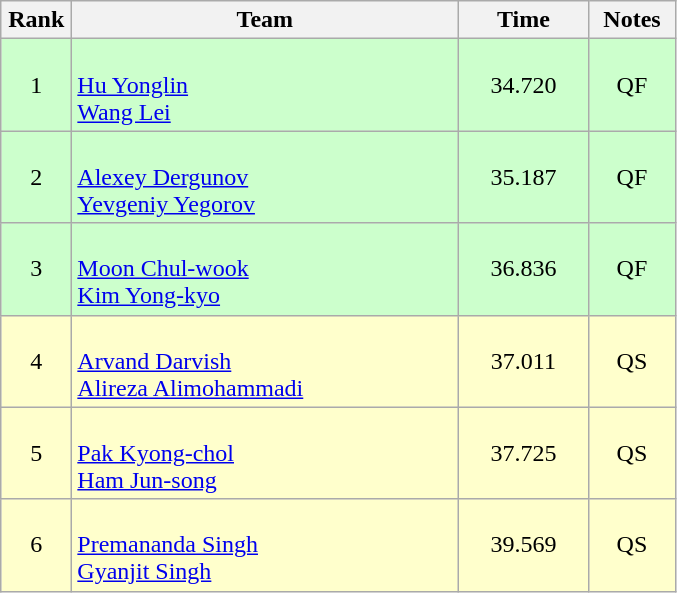<table class=wikitable style="text-align:center">
<tr>
<th width=40>Rank</th>
<th width=250>Team</th>
<th width=80>Time</th>
<th width=50>Notes</th>
</tr>
<tr bgcolor="ccffcc">
<td>1</td>
<td align=left><br><a href='#'>Hu Yonglin</a><br><a href='#'>Wang Lei</a></td>
<td>34.720</td>
<td>QF</td>
</tr>
<tr bgcolor="ccffcc">
<td>2</td>
<td align=left><br><a href='#'>Alexey Dergunov</a><br><a href='#'>Yevgeniy Yegorov</a></td>
<td>35.187</td>
<td>QF</td>
</tr>
<tr bgcolor="ccffcc">
<td>3</td>
<td align=left><br><a href='#'>Moon Chul-wook</a><br><a href='#'>Kim Yong-kyo</a></td>
<td>36.836</td>
<td>QF</td>
</tr>
<tr bgcolor="#ffffcc">
<td>4</td>
<td align=left><br><a href='#'>Arvand Darvish</a><br><a href='#'>Alireza Alimohammadi</a></td>
<td>37.011</td>
<td>QS</td>
</tr>
<tr bgcolor="#ffffcc">
<td>5</td>
<td align=left><br><a href='#'>Pak Kyong-chol</a><br><a href='#'>Ham Jun-song</a></td>
<td>37.725</td>
<td>QS</td>
</tr>
<tr bgcolor="#ffffcc">
<td>6</td>
<td align=left><br><a href='#'>Premananda Singh</a><br><a href='#'>Gyanjit Singh</a></td>
<td>39.569</td>
<td>QS</td>
</tr>
</table>
